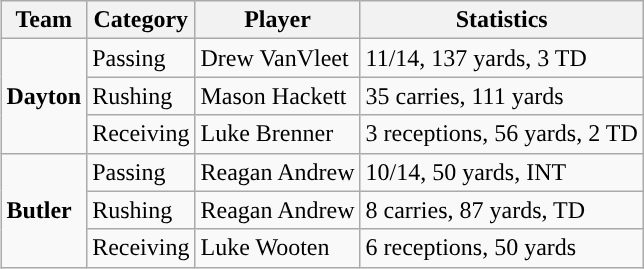<table class="wikitable" style="float: right;">
<tr>
<th>Team</th>
<th>Category</th>
<th>Player</th>
<th>Statistics</th>
</tr>
<tr>
<td rowspan=3><strong>Dayton</strong></td>
<td>Passing</td>
<td>Drew VanVleet</td>
<td>11/14, 137 yards, 3 TD</td>
</tr>
<tr>
<td>Rushing</td>
<td>Mason Hackett</td>
<td>35 carries, 111 yards</td>
</tr>
<tr>
<td>Receiving</td>
<td>Luke Brenner</td>
<td>3 receptions, 56 yards, 2 TD</td>
</tr>
<tr>
<td rowspan=3><strong>Butler</strong></td>
<td>Passing</td>
<td>Reagan Andrew</td>
<td>10/14, 50 yards, INT</td>
</tr>
<tr>
<td>Rushing</td>
<td>Reagan Andrew</td>
<td>8 carries, 87 yards, TD</td>
</tr>
<tr>
<td>Receiving</td>
<td>Luke Wooten</td>
<td>6 receptions, 50 yards</td>
</tr>
</table>
